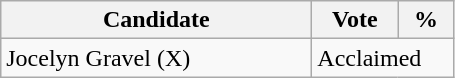<table class="wikitable">
<tr>
<th bgcolor="#DDDDFF" width="200px">Candidate</th>
<th bgcolor="#DDDDFF" width="50px">Vote</th>
<th bgcolor="#DDDDFF" width="30px">%</th>
</tr>
<tr>
<td>Jocelyn Gravel (X)</td>
<td colspan="2">Acclaimed</td>
</tr>
</table>
